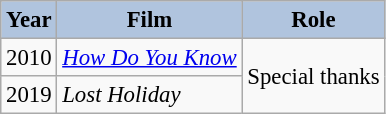<table class="wikitable" style="font-size:95%;">
<tr>
<th style="background:#B0C4DE;">Year</th>
<th style="background:#B0C4DE;">Film</th>
<th style="background:#B0C4DE;">Role</th>
</tr>
<tr>
<td>2010</td>
<td><em><a href='#'>How Do You Know</a></em></td>
<td rowspan=2>Special thanks</td>
</tr>
<tr>
<td>2019</td>
<td><em>Lost Holiday</em></td>
</tr>
</table>
